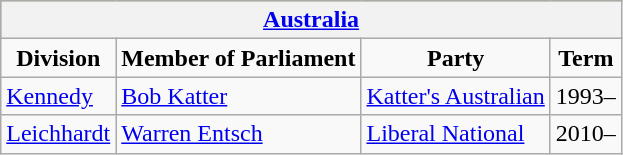<table class="wikitable">
<tr style="background:#bdb76b;">
<th colspan=4><a href='#'>Australia</a></th>
</tr>
<tr>
<td style="text-align:center"><strong>Division</strong></td>
<td style="text-align:center"><strong>Member of Parliament</strong></td>
<td style="text-align:center"><strong>Party</strong></td>
<td style="text-align:center"><strong>Term</strong></td>
</tr>
<tr>
<td><a href='#'>Kennedy</a></td>
<td><a href='#'>Bob Katter</a></td>
<td><a href='#'>Katter's Australian</a></td>
<td>1993–</td>
</tr>
<tr>
<td><a href='#'>Leichhardt</a></td>
<td><a href='#'>Warren Entsch</a></td>
<td><a href='#'>Liberal National</a></td>
<td>2010–</td>
</tr>
</table>
